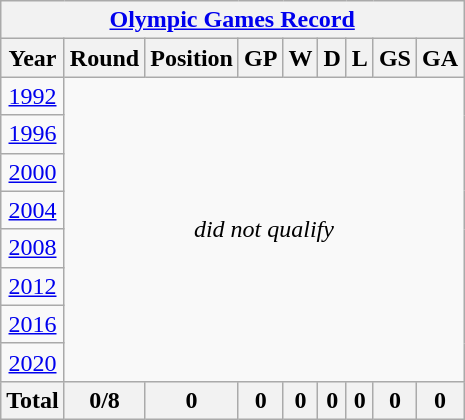<table class="wikitable" style="text-align:center;">
<tr>
<th colspan=9><a href='#'>Olympic Games Record</a></th>
</tr>
<tr>
<th>Year</th>
<th>Round</th>
<th>Position</th>
<th>GP</th>
<th>W</th>
<th>D</th>
<th>L</th>
<th>GS</th>
<th>GA</th>
</tr>
<tr>
<td> <a href='#'>1992</a></td>
<td rowspan=8 colspan=8><em>did not qualify</em></td>
</tr>
<tr>
<td> <a href='#'>1996</a></td>
</tr>
<tr>
<td> <a href='#'>2000</a></td>
</tr>
<tr>
<td> <a href='#'>2004</a></td>
</tr>
<tr>
<td> <a href='#'>2008</a></td>
</tr>
<tr>
<td> <a href='#'>2012</a></td>
</tr>
<tr>
<td> <a href='#'>2016</a></td>
</tr>
<tr>
<td> <a href='#'>2020</a></td>
</tr>
<tr>
<th>Total</th>
<th>0/8</th>
<th>0</th>
<th>0</th>
<th>0</th>
<th>0</th>
<th>0</th>
<th>0</th>
<th>0</th>
</tr>
</table>
